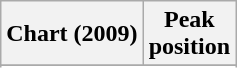<table class="wikitable sortable plainrowheaders" style="text-align:center;" border="1">
<tr>
<th scope="col">Chart (2009)</th>
<th scope="col">Peak<br>position</th>
</tr>
<tr>
</tr>
<tr>
</tr>
<tr>
</tr>
</table>
